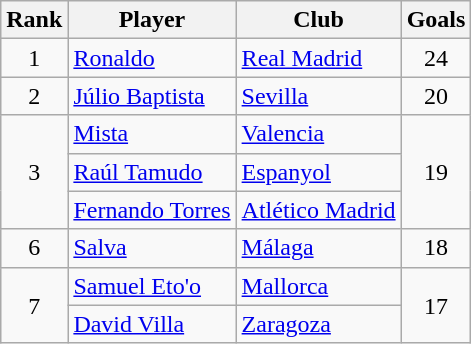<table class="wikitable sortable">
<tr>
<th>Rank</th>
<th>Player</th>
<th>Club</th>
<th>Goals</th>
</tr>
<tr>
<td align=center>1</td>
<td align="left"> <a href='#'>Ronaldo</a></td>
<td align="left"><a href='#'>Real Madrid</a></td>
<td align=center>24</td>
</tr>
<tr>
<td align=center>2</td>
<td align="left"> <a href='#'>Júlio Baptista</a></td>
<td align="left"><a href='#'>Sevilla</a></td>
<td align=center>20</td>
</tr>
<tr>
<td rowspan=3 align=center>3</td>
<td align="left"> <a href='#'>Mista</a></td>
<td align="left"><a href='#'>Valencia</a></td>
<td rowspan=3 align=center>19</td>
</tr>
<tr>
<td align="left"> <a href='#'>Raúl Tamudo</a></td>
<td align="left"><a href='#'>Espanyol</a></td>
</tr>
<tr>
<td align="left"> <a href='#'>Fernando Torres</a></td>
<td align="left"><a href='#'>Atlético Madrid</a></td>
</tr>
<tr>
<td align=center>6</td>
<td align="left"> <a href='#'>Salva</a></td>
<td align="left"><a href='#'>Málaga</a></td>
<td align=center>18</td>
</tr>
<tr>
<td rowspan=2 align=center>7</td>
<td align="left"> <a href='#'>Samuel Eto'o</a></td>
<td align="left"><a href='#'>Mallorca</a></td>
<td rowspan=2 align=center>17</td>
</tr>
<tr>
<td align="left"> <a href='#'>David Villa</a></td>
<td align="left"><a href='#'>Zaragoza</a></td>
</tr>
</table>
